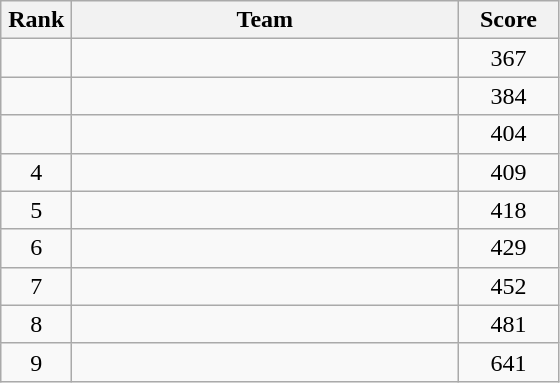<table class=wikitable style="text-align:center">
<tr>
<th width=40>Rank</th>
<th width=250>Team</th>
<th width=60>Score</th>
</tr>
<tr>
<td></td>
<td align=left></td>
<td>367</td>
</tr>
<tr>
<td></td>
<td align=left></td>
<td>384</td>
</tr>
<tr>
<td></td>
<td align=left></td>
<td>404</td>
</tr>
<tr>
<td>4</td>
<td align=left></td>
<td>409</td>
</tr>
<tr>
<td>5</td>
<td align=left></td>
<td>418</td>
</tr>
<tr>
<td>6</td>
<td align=left></td>
<td>429</td>
</tr>
<tr>
<td>7</td>
<td align=left></td>
<td>452</td>
</tr>
<tr>
<td>8</td>
<td align=left></td>
<td>481</td>
</tr>
<tr>
<td>9</td>
<td align=left></td>
<td>641</td>
</tr>
</table>
